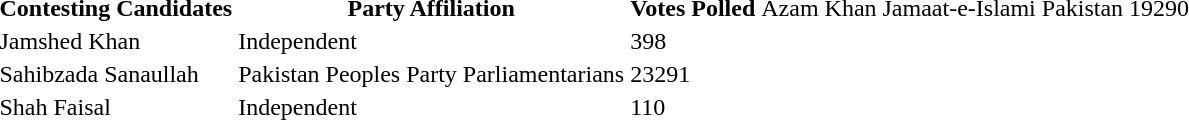<table class="table">
<tr>
<th>Contesting Candidates</th>
<th>Party Affiliation</th>
<th>Votes Polled</th>
<td>Azam Khan</td>
<td>Jamaat-e-Islami Pakistan</td>
<td>19290</td>
</tr>
<tr>
<td>Jamshed Khan</td>
<td>Independent</td>
<td>398</td>
</tr>
<tr>
<td>Sahibzada Sanaullah</td>
<td>Pakistan Peoples Party Parliamentarians</td>
<td>23291</td>
</tr>
<tr>
<td>Shah Faisal</td>
<td>Independent</td>
<td>110</td>
</tr>
</table>
